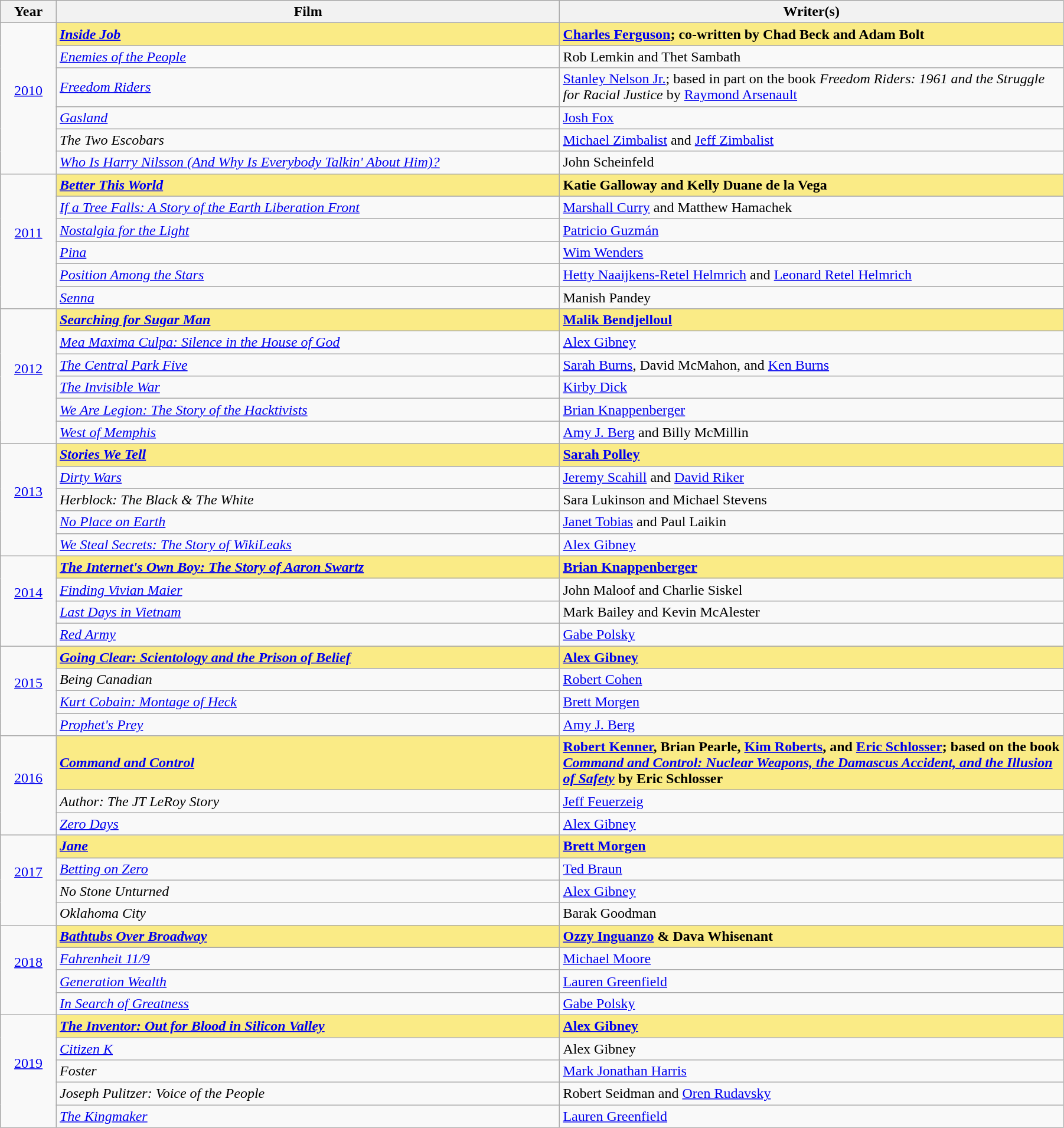<table class="wikitable" width="95%" cellpadding="5">
<tr>
<th width="5%">Year</th>
<th width="45%">Film</th>
<th width="45%">Writer(s)</th>
</tr>
<tr>
<td rowspan="6" style="text-align:center;"><a href='#'>2010</a><br><br></td>
<td style="background:#FAEB86"><strong><em><a href='#'>Inside Job</a></em></strong></td>
<td style="background:#FAEB86"><strong><a href='#'>Charles Ferguson</a>; co-written by Chad Beck and Adam Bolt</strong></td>
</tr>
<tr>
<td><em><a href='#'>Enemies of the People</a></em></td>
<td>Rob Lemkin and Thet Sambath</td>
</tr>
<tr>
<td><em><a href='#'>Freedom Riders</a></em></td>
<td><a href='#'>Stanley Nelson Jr.</a>; based in part on the book <em>Freedom Riders: 1961 and the Struggle for Racial Justice</em> by <a href='#'>Raymond Arsenault</a></td>
</tr>
<tr>
<td><em><a href='#'>Gasland</a></em></td>
<td><a href='#'>Josh Fox</a></td>
</tr>
<tr>
<td><em>The Two Escobars</em></td>
<td><a href='#'>Michael Zimbalist</a> and <a href='#'>Jeff Zimbalist</a></td>
</tr>
<tr>
<td><em><a href='#'>Who Is Harry Nilsson (And Why Is Everybody Talkin' About Him)?</a></em></td>
<td>John Scheinfeld</td>
</tr>
<tr>
<td rowspan="6" style="text-align:center;"><a href='#'>2011</a><br><br></td>
<td style="background:#FAEB86"><strong><em><a href='#'>Better This World</a></em></strong></td>
<td style="background:#FAEB86"><strong>Katie Galloway and Kelly Duane de la Vega</strong></td>
</tr>
<tr>
<td><em><a href='#'>If a Tree Falls: A Story of the Earth Liberation Front</a></em></td>
<td><a href='#'>Marshall Curry</a> and Matthew Hamachek</td>
</tr>
<tr>
<td><em><a href='#'>Nostalgia for the Light</a></em></td>
<td><a href='#'>Patricio Guzmán</a></td>
</tr>
<tr>
<td><em><a href='#'>Pina</a></em></td>
<td><a href='#'>Wim Wenders</a></td>
</tr>
<tr>
<td><em><a href='#'>Position Among the Stars</a></em></td>
<td><a href='#'>Hetty Naaijkens-Retel Helmrich</a> and <a href='#'>Leonard Retel Helmrich</a></td>
</tr>
<tr>
<td><em><a href='#'>Senna</a></em></td>
<td>Manish Pandey</td>
</tr>
<tr>
<td rowspan="6" style="text-align:center;"><a href='#'>2012</a><br><br></td>
<td style="background:#FAEB86"><strong><em><a href='#'>Searching for Sugar Man</a></em></strong></td>
<td style="background:#FAEB86"><strong><a href='#'>Malik Bendjelloul</a></strong></td>
</tr>
<tr>
<td><em><a href='#'>Mea Maxima Culpa: Silence in the House of God</a></em></td>
<td><a href='#'>Alex Gibney</a></td>
</tr>
<tr>
<td><em><a href='#'>The Central Park Five</a></em></td>
<td><a href='#'>Sarah Burns</a>, David McMahon, and <a href='#'>Ken Burns</a></td>
</tr>
<tr>
<td><em><a href='#'>The Invisible War</a></em></td>
<td><a href='#'>Kirby Dick</a></td>
</tr>
<tr>
<td><em><a href='#'>We Are Legion: The Story of the Hacktivists</a></em></td>
<td><a href='#'>Brian Knappenberger</a></td>
</tr>
<tr>
<td><em><a href='#'>West of Memphis</a></em></td>
<td><a href='#'>Amy J. Berg</a> and Billy McMillin</td>
</tr>
<tr>
<td rowspan="5" style="text-align:center;"><a href='#'>2013</a><br><br></td>
<td style="background:#FAEB86"><strong><em><a href='#'>Stories We Tell</a></em></strong></td>
<td style="background:#FAEB86"><strong><a href='#'>Sarah Polley</a></strong></td>
</tr>
<tr>
<td><em><a href='#'>Dirty Wars</a></em></td>
<td><a href='#'>Jeremy Scahill</a> and <a href='#'>David Riker</a></td>
</tr>
<tr>
<td><em>Herblock: The Black & The White</em></td>
<td>Sara Lukinson and Michael Stevens</td>
</tr>
<tr>
<td><em><a href='#'>No Place on Earth</a></em></td>
<td><a href='#'>Janet Tobias</a> and Paul Laikin</td>
</tr>
<tr>
<td><em><a href='#'>We Steal Secrets: The Story of WikiLeaks</a></em></td>
<td><a href='#'>Alex Gibney</a></td>
</tr>
<tr>
<td rowspan="4" style="text-align:center;"><a href='#'>2014</a><br><br></td>
<td style="background:#FAEB86"><strong><em><a href='#'>The Internet's Own Boy: The Story of Aaron Swartz</a></em></strong></td>
<td style="background:#FAEB86"><strong><a href='#'>Brian Knappenberger</a></strong></td>
</tr>
<tr>
<td><em><a href='#'>Finding Vivian Maier</a></em></td>
<td>John Maloof and Charlie Siskel</td>
</tr>
<tr>
<td><em><a href='#'>Last Days in Vietnam</a></em></td>
<td>Mark Bailey and Kevin McAlester</td>
</tr>
<tr>
<td><em><a href='#'>Red Army</a></em></td>
<td><a href='#'>Gabe Polsky</a></td>
</tr>
<tr>
<td rowspan="4" style="text-align:center;"><a href='#'>2015</a><br><br></td>
<td style="background:#FAEB86"><strong><em><a href='#'>Going Clear: Scientology and the Prison of Belief</a></em></strong></td>
<td style="background:#FAEB86"><strong><a href='#'>Alex Gibney</a></strong></td>
</tr>
<tr>
<td><em>Being Canadian</em></td>
<td><a href='#'>Robert Cohen</a></td>
</tr>
<tr>
<td><em><a href='#'>Kurt Cobain: Montage of Heck</a></em></td>
<td><a href='#'>Brett Morgen</a></td>
</tr>
<tr>
<td><em><a href='#'>Prophet's Prey</a></em></td>
<td><a href='#'>Amy J. Berg</a></td>
</tr>
<tr>
<td rowspan="3" style="text-align:center;"><a href='#'>2016</a><br><br></td>
<td style="background:#FAEB86"><strong><em><a href='#'>Command and Control</a></em></strong></td>
<td style="background:#FAEB86"><strong><a href='#'>Robert Kenner</a>, Brian Pearle, <a href='#'>Kim Roberts</a>, and <a href='#'>Eric Schlosser</a>; based on the book <em><a href='#'>Command and Control: Nuclear Weapons, the Damascus Accident, and the Illusion of Safety</a></em> by Eric Schlosser</strong></td>
</tr>
<tr>
<td><em>Author: The JT LeRoy Story</em></td>
<td><a href='#'>Jeff Feuerzeig</a></td>
</tr>
<tr>
<td><em><a href='#'>Zero Days</a></em></td>
<td><a href='#'>Alex Gibney</a></td>
</tr>
<tr>
<td rowspan="4" style="text-align:center;"><a href='#'>2017</a><br><br></td>
<td style="background:#FAEB86"><strong><em><a href='#'>Jane</a></em></strong></td>
<td style="background:#FAEB86"><strong><a href='#'>Brett Morgen</a></strong></td>
</tr>
<tr>
<td><em><a href='#'>Betting on Zero</a></em></td>
<td><a href='#'>Ted Braun</a></td>
</tr>
<tr>
<td><em>No Stone Unturned</em></td>
<td><a href='#'>Alex Gibney</a></td>
</tr>
<tr>
<td><em>Oklahoma City</em></td>
<td>Barak Goodman</td>
</tr>
<tr>
<td rowspan="4" style="text-align:center;"><a href='#'>2018</a><br><br></td>
<td style="background:#FAEB86"><strong><em><a href='#'>Bathtubs Over Broadway</a></em></strong></td>
<td style="background:#FAEB86"><strong><a href='#'>Ozzy Inguanzo</a> & Dava Whisenant</strong></td>
</tr>
<tr>
<td><em><a href='#'>Fahrenheit 11/9</a></em></td>
<td><a href='#'>Michael Moore</a></td>
</tr>
<tr>
<td><em><a href='#'>Generation Wealth</a></em></td>
<td><a href='#'>Lauren Greenfield</a></td>
</tr>
<tr>
<td><em><a href='#'>In Search of Greatness</a></em></td>
<td><a href='#'>Gabe Polsky</a></td>
</tr>
<tr>
<td rowspan="5" style="text-align:center;"><a href='#'>2019</a><br><br></td>
<td style="background:#FAEB86"><strong><em><a href='#'>The Inventor: Out for Blood in Silicon Valley</a></em></strong></td>
<td style="background:#FAEB86"><strong><a href='#'>Alex Gibney</a></strong></td>
</tr>
<tr>
<td><em><a href='#'>Citizen K</a></em></td>
<td>Alex Gibney</td>
</tr>
<tr>
<td><em>Foster</em></td>
<td><a href='#'>Mark Jonathan Harris</a></td>
</tr>
<tr>
<td><em>Joseph Pulitzer: Voice of the People</em></td>
<td>Robert Seidman and <a href='#'>Oren Rudavsky</a></td>
</tr>
<tr>
<td><em><a href='#'>The Kingmaker</a></em></td>
<td><a href='#'>Lauren Greenfield</a></td>
</tr>
</table>
